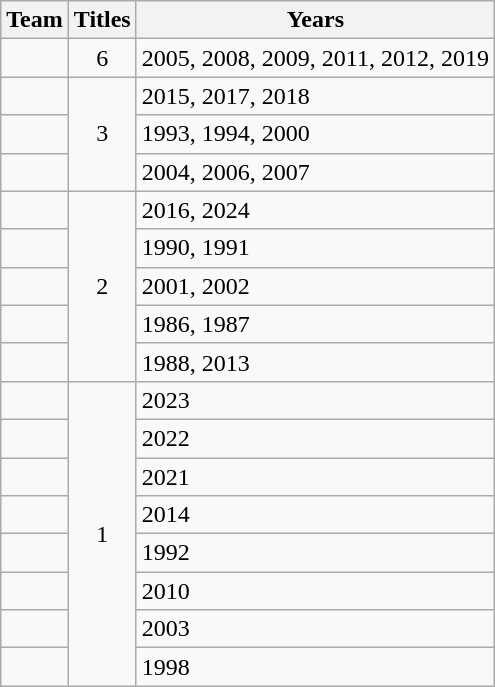<table class="wikitable sortable" style="text-align:center">
<tr>
<th>Team</th>
<th>Titles</th>
<th>Years</th>
</tr>
<tr>
<td style=><strong></strong></td>
<td>6</td>
<td align=left>2005, 2008, 2009, 2011, 2012, 2019</td>
</tr>
<tr>
<td style=><strong></strong></td>
<td rowspan=3>3</td>
<td align=left>2015, 2017, 2018</td>
</tr>
<tr>
<td style=><strong></strong></td>
<td align=left>1993, 1994, 2000</td>
</tr>
<tr>
<td style=><strong></strong></td>
<td align=left>2004, 2006, 2007</td>
</tr>
<tr>
<td style=><strong></strong></td>
<td rowspan=5>2</td>
<td align=left>2016, 2024</td>
</tr>
<tr>
<td style=><strong></strong></td>
<td align=left>1990, 1991</td>
</tr>
<tr>
<td style=><strong></strong></td>
<td align=left>2001, 2002</td>
</tr>
<tr>
<td style=><strong></strong></td>
<td align=left>1986, 1987</td>
</tr>
<tr>
<td style=><strong></strong></td>
<td align=left>1988, 2013</td>
</tr>
<tr>
<td style=><strong></strong></td>
<td rowspan=8>1</td>
<td align=left>2023</td>
</tr>
<tr>
<td style=><strong></strong></td>
<td align=left>2022</td>
</tr>
<tr>
<td style=><strong></strong></td>
<td align=left>2021</td>
</tr>
<tr>
<td style=><strong></strong></td>
<td align=left>2014</td>
</tr>
<tr>
<td style=><strong></strong></td>
<td align=left>1992</td>
</tr>
<tr>
<td style=><strong></strong></td>
<td align=left>2010</td>
</tr>
<tr>
<td style=><strong></strong></td>
<td align=left>2003</td>
</tr>
<tr>
<td style=><strong></strong></td>
<td align=left>1998</td>
</tr>
</table>
